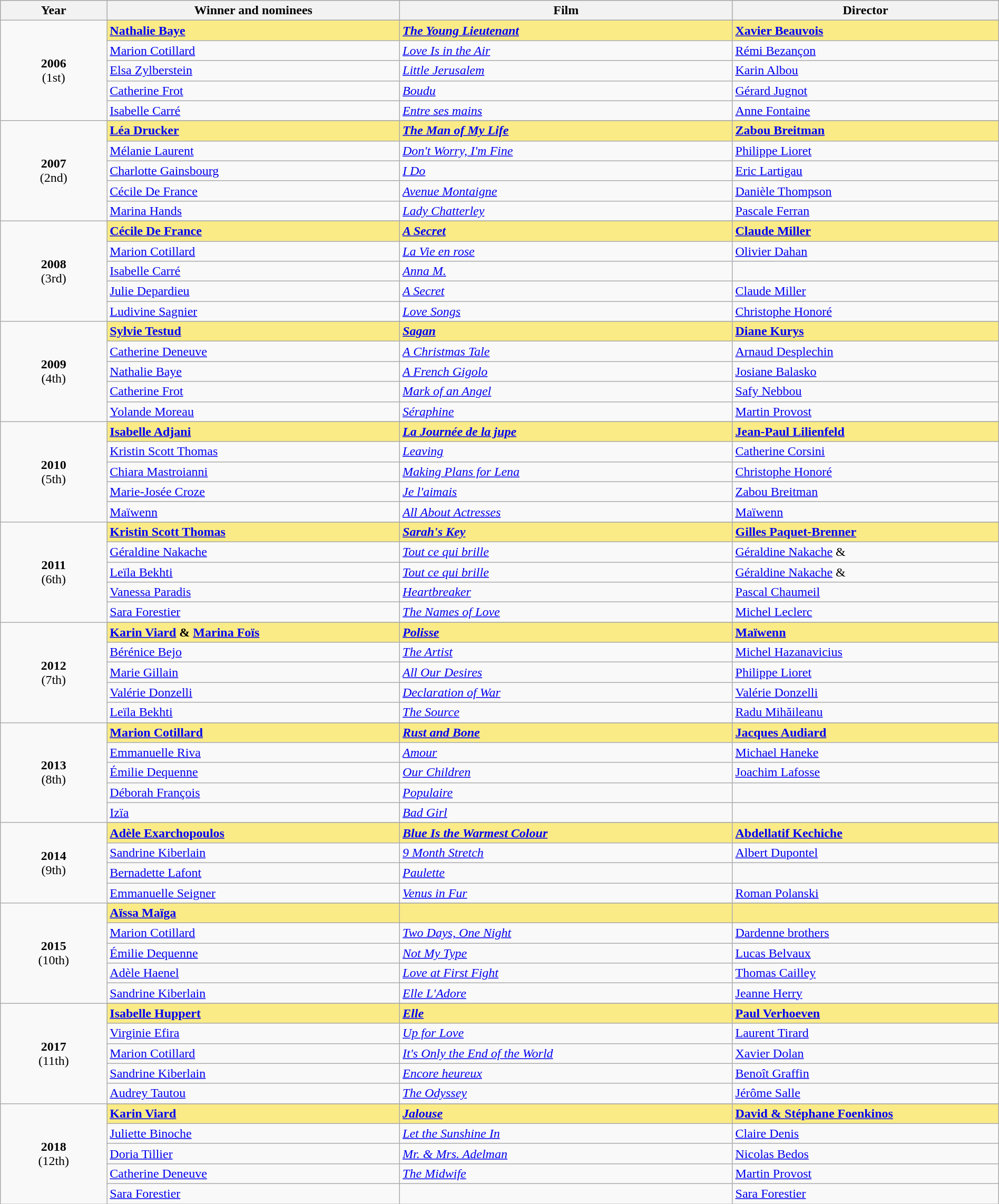<table class="wikitable" style="width:100%;" cellpadding="5">
<tr style="background:#BEBEBE;">
<th style="width:8%;">Year</th>
<th style="width:22%;">Winner and nominees</th>
<th style="width:25%;">Film</th>
<th style="width:20%;">Director</th>
</tr>
<tr>
<td rowspan="6" style="text-align:center"><strong>2006</strong><br>(1st)</td>
</tr>
<tr style="background:#FAEB86">
<td><strong><a href='#'>Nathalie Baye</a></strong></td>
<td><strong><em><a href='#'>The Young Lieutenant</a></em></strong></td>
<td><strong><a href='#'>Xavier Beauvois</a></strong></td>
</tr>
<tr>
<td><a href='#'>Marion Cotillard</a></td>
<td><em><a href='#'>Love Is in the Air</a></em></td>
<td><a href='#'>Rémi Bezançon</a></td>
</tr>
<tr>
<td><a href='#'>Elsa Zylberstein</a></td>
<td><em><a href='#'>Little Jerusalem</a></em></td>
<td><a href='#'>Karin Albou</a></td>
</tr>
<tr>
<td><a href='#'>Catherine Frot</a></td>
<td><em><a href='#'>Boudu</a></em></td>
<td><a href='#'>Gérard Jugnot</a></td>
</tr>
<tr>
<td><a href='#'>Isabelle Carré</a></td>
<td><em><a href='#'>Entre ses mains</a></em></td>
<td><a href='#'>Anne Fontaine</a></td>
</tr>
<tr>
<td rowspan="6" style="text-align:center"><strong>2007</strong><br>(2nd)</td>
</tr>
<tr style="background:#FAEB86">
<td><strong><a href='#'>Léa Drucker</a></strong></td>
<td><strong><em><a href='#'>The Man of My Life</a></em></strong></td>
<td><strong><a href='#'>Zabou Breitman</a></strong></td>
</tr>
<tr>
<td><a href='#'>Mélanie Laurent</a></td>
<td><em><a href='#'>Don't Worry, I'm Fine</a></em></td>
<td><a href='#'>Philippe Lioret</a></td>
</tr>
<tr>
<td><a href='#'>Charlotte Gainsbourg</a></td>
<td><em><a href='#'>I Do</a></em></td>
<td><a href='#'>Eric Lartigau</a></td>
</tr>
<tr>
<td><a href='#'>Cécile De France</a></td>
<td><em><a href='#'>Avenue Montaigne</a></em></td>
<td><a href='#'>Danièle Thompson</a></td>
</tr>
<tr>
<td><a href='#'>Marina Hands</a></td>
<td><em><a href='#'>Lady Chatterley</a></em></td>
<td><a href='#'>Pascale Ferran</a></td>
</tr>
<tr>
<td rowspan="6" style="text-align:center"><strong>2008</strong><br>(3rd)</td>
</tr>
<tr style="background:#FAEB86">
<td><strong><a href='#'>Cécile De France</a></strong></td>
<td><strong><em><a href='#'>A Secret</a></em></strong></td>
<td><strong><a href='#'>Claude Miller</a></strong></td>
</tr>
<tr>
<td><a href='#'>Marion Cotillard</a></td>
<td><em><a href='#'>La Vie en rose</a></em></td>
<td><a href='#'>Olivier Dahan</a></td>
</tr>
<tr>
<td><a href='#'>Isabelle Carré</a></td>
<td><em><a href='#'>Anna M.</a></em></td>
<td></td>
</tr>
<tr>
<td><a href='#'>Julie Depardieu</a></td>
<td><em><a href='#'>A Secret</a></em></td>
<td><a href='#'>Claude Miller</a></td>
</tr>
<tr>
<td><a href='#'>Ludivine Sagnier</a></td>
<td><em><a href='#'>Love Songs</a></em></td>
<td><a href='#'>Christophe Honoré</a></td>
</tr>
<tr>
<td rowspan="6" style="text-align:center"><strong>2009</strong><br>(4th)</td>
</tr>
<tr style="background:#FAEB86">
<td><strong><a href='#'>Sylvie Testud</a></strong></td>
<td><strong><em><a href='#'>Sagan</a></em></strong></td>
<td><strong><a href='#'>Diane Kurys</a></strong></td>
</tr>
<tr>
<td><a href='#'>Catherine Deneuve</a></td>
<td><em><a href='#'>A Christmas Tale</a></em></td>
<td><a href='#'>Arnaud Desplechin</a></td>
</tr>
<tr>
<td><a href='#'>Nathalie Baye</a></td>
<td><em><a href='#'>A French Gigolo</a></em></td>
<td><a href='#'>Josiane Balasko</a></td>
</tr>
<tr>
<td><a href='#'>Catherine Frot</a></td>
<td><em><a href='#'>Mark of an Angel</a></em></td>
<td><a href='#'>Safy Nebbou</a></td>
</tr>
<tr>
<td><a href='#'>Yolande Moreau</a></td>
<td><em><a href='#'>Séraphine</a></em></td>
<td><a href='#'>Martin Provost</a></td>
</tr>
<tr>
<td rowspan="6" style="text-align:center"><strong>2010</strong><br>(5th)</td>
</tr>
<tr style="background:#FAEB86">
<td><strong><a href='#'>Isabelle Adjani</a></strong></td>
<td><strong><em><a href='#'>La Journée de la jupe</a></em></strong></td>
<td><strong><a href='#'>Jean-Paul Lilienfeld</a></strong></td>
</tr>
<tr>
<td><a href='#'>Kristin Scott Thomas</a></td>
<td><em><a href='#'>Leaving</a></em></td>
<td><a href='#'>Catherine Corsini</a></td>
</tr>
<tr>
<td><a href='#'>Chiara Mastroianni</a></td>
<td><em><a href='#'>Making Plans for Lena</a></em></td>
<td><a href='#'>Christophe Honoré</a></td>
</tr>
<tr>
<td><a href='#'>Marie-Josée Croze</a></td>
<td><em><a href='#'>Je l'aimais</a></em></td>
<td><a href='#'>Zabou Breitman</a></td>
</tr>
<tr>
<td><a href='#'>Maïwenn</a></td>
<td><em><a href='#'>All About Actresses</a></em></td>
<td><a href='#'>Maïwenn</a></td>
</tr>
<tr>
<td rowspan="6" style="text-align:center"><strong>2011</strong><br>(6th)</td>
</tr>
<tr style="background:#FAEB86">
<td><strong><a href='#'>Kristin Scott Thomas</a></strong></td>
<td><strong><em><a href='#'>Sarah's Key</a></em></strong></td>
<td><strong><a href='#'>Gilles Paquet-Brenner</a></strong></td>
</tr>
<tr>
<td><a href='#'>Géraldine Nakache</a></td>
<td><em><a href='#'>Tout ce qui brille</a></em></td>
<td><a href='#'>Géraldine Nakache</a> & </td>
</tr>
<tr>
<td><a href='#'>Leïla Bekhti</a></td>
<td><em><a href='#'>Tout ce qui brille</a></em></td>
<td><a href='#'>Géraldine Nakache</a> & </td>
</tr>
<tr>
<td><a href='#'>Vanessa Paradis</a></td>
<td><em><a href='#'>Heartbreaker</a></em></td>
<td><a href='#'>Pascal Chaumeil</a></td>
</tr>
<tr>
<td><a href='#'>Sara Forestier</a></td>
<td><em><a href='#'>The Names of Love</a></em></td>
<td><a href='#'>Michel Leclerc</a></td>
</tr>
<tr>
<td rowspan="6" style="text-align:center"><strong>2012</strong><br>(7th)</td>
</tr>
<tr style="background:#FAEB86">
<td><strong><a href='#'>Karin Viard</a> & <a href='#'>Marina Foïs</a></strong></td>
<td><strong><em><a href='#'>Polisse</a></em></strong></td>
<td><strong><a href='#'>Maïwenn</a></strong></td>
</tr>
<tr>
<td><a href='#'>Bérénice Bejo</a></td>
<td><em><a href='#'>The Artist</a></em></td>
<td><a href='#'>Michel Hazanavicius</a></td>
</tr>
<tr>
<td><a href='#'>Marie Gillain</a></td>
<td><em><a href='#'>All Our Desires</a></em></td>
<td><a href='#'>Philippe Lioret</a></td>
</tr>
<tr>
<td><a href='#'>Valérie Donzelli</a></td>
<td><em><a href='#'>Declaration of War</a></em></td>
<td><a href='#'>Valérie Donzelli</a></td>
</tr>
<tr>
<td><a href='#'>Leïla Bekhti</a></td>
<td><em><a href='#'>The Source</a></em></td>
<td><a href='#'>Radu Mihăileanu</a></td>
</tr>
<tr>
<td rowspan="6" style="text-align:center"><strong>2013</strong><br>(8th)</td>
</tr>
<tr style="background:#FAEB86">
<td><strong><a href='#'>Marion Cotillard</a></strong></td>
<td><strong><em><a href='#'>Rust and Bone</a></em></strong></td>
<td><strong><a href='#'>Jacques Audiard</a></strong></td>
</tr>
<tr>
<td><a href='#'>Emmanuelle Riva</a></td>
<td><em><a href='#'>Amour</a></em></td>
<td><a href='#'>Michael Haneke</a></td>
</tr>
<tr>
<td><a href='#'>Émilie Dequenne</a></td>
<td><em><a href='#'>Our Children</a></em></td>
<td><a href='#'>Joachim Lafosse</a></td>
</tr>
<tr>
<td><a href='#'>Déborah François</a></td>
<td><em><a href='#'>Populaire</a></em></td>
<td></td>
</tr>
<tr>
<td><a href='#'>Izïa</a></td>
<td><em><a href='#'>Bad Girl</a></em></td>
<td></td>
</tr>
<tr>
<td rowspan="5" style="text-align:center"><strong>2014</strong><br>(9th)</td>
</tr>
<tr style="background:#FAEB86">
<td><strong><a href='#'>Adèle Exarchopoulos</a></strong></td>
<td><strong><em><a href='#'>Blue Is the Warmest Colour</a></em></strong></td>
<td><strong><a href='#'>Abdellatif Kechiche</a></strong></td>
</tr>
<tr>
<td><a href='#'>Sandrine Kiberlain</a></td>
<td><em><a href='#'>9 Month Stretch</a></em></td>
<td><a href='#'>Albert Dupontel</a></td>
</tr>
<tr>
<td><a href='#'>Bernadette Lafont</a></td>
<td><em><a href='#'>Paulette</a></em></td>
<td></td>
</tr>
<tr>
<td><a href='#'>Emmanuelle Seigner</a></td>
<td><em><a href='#'>Venus in Fur</a></em></td>
<td><a href='#'>Roman Polanski</a></td>
</tr>
<tr>
<td rowspan="6" style="text-align:center"><strong>2015</strong><br>(10th)</td>
</tr>
<tr style="background:#FAEB86">
<td><strong><a href='#'>Aïssa Maïga</a></strong></td>
<td><strong><em></em></strong></td>
<td><strong></strong></td>
</tr>
<tr>
<td><a href='#'>Marion Cotillard</a></td>
<td><em><a href='#'>Two Days, One Night</a></em></td>
<td><a href='#'>Dardenne brothers</a></td>
</tr>
<tr>
<td><a href='#'>Émilie Dequenne</a></td>
<td><em><a href='#'>Not My Type</a></em></td>
<td><a href='#'>Lucas Belvaux</a></td>
</tr>
<tr>
<td><a href='#'>Adèle Haenel</a></td>
<td><em><a href='#'>Love at First Fight</a></em></td>
<td><a href='#'>Thomas Cailley</a></td>
</tr>
<tr>
<td><a href='#'>Sandrine Kiberlain</a></td>
<td><em><a href='#'>Elle L'Adore</a></em></td>
<td><a href='#'>Jeanne Herry</a></td>
</tr>
<tr>
<td rowspan="6" style="text-align:center"><strong>2017</strong><br>(11th)</td>
</tr>
<tr style="background:#FAEB86">
<td><strong><a href='#'>Isabelle Huppert</a></strong></td>
<td><strong><em><a href='#'>Elle</a></em></strong></td>
<td><strong><a href='#'>Paul Verhoeven</a></strong></td>
</tr>
<tr>
<td><a href='#'>Virginie Efira</a></td>
<td><em><a href='#'>Up for Love</a></em></td>
<td><a href='#'>Laurent Tirard</a></td>
</tr>
<tr>
<td><a href='#'>Marion Cotillard</a></td>
<td><em><a href='#'>It's Only the End of the World</a></em></td>
<td><a href='#'>Xavier Dolan</a></td>
</tr>
<tr>
<td><a href='#'>Sandrine Kiberlain</a></td>
<td><em><a href='#'>Encore heureux</a></em></td>
<td><a href='#'>Benoît Graffin</a></td>
</tr>
<tr>
<td><a href='#'>Audrey Tautou</a></td>
<td><em><a href='#'>The Odyssey</a></em></td>
<td><a href='#'>Jérôme Salle</a></td>
</tr>
<tr>
<td rowspan="6" style="text-align:center"><strong>2018</strong><br>(12th)</td>
</tr>
<tr style="background:#FAEB86">
<td><strong><a href='#'>Karin Viard</a></strong></td>
<td><strong><em><a href='#'>Jalouse</a></em></strong></td>
<td><strong><a href='#'>David & Stéphane Foenkinos</a></strong></td>
</tr>
<tr>
<td><a href='#'>Juliette Binoche</a></td>
<td><em><a href='#'>Let the Sunshine In</a></em></td>
<td><a href='#'>Claire Denis</a></td>
</tr>
<tr>
<td><a href='#'>Doria Tillier</a></td>
<td><em><a href='#'>Mr. & Mrs. Adelman</a></em></td>
<td><a href='#'>Nicolas Bedos</a></td>
</tr>
<tr>
<td><a href='#'>Catherine Deneuve</a></td>
<td><em><a href='#'>The Midwife</a></em></td>
<td><a href='#'>Martin Provost</a></td>
</tr>
<tr>
<td><a href='#'>Sara Forestier</a></td>
<td><em></em></td>
<td><a href='#'>Sara Forestier</a></td>
</tr>
</table>
